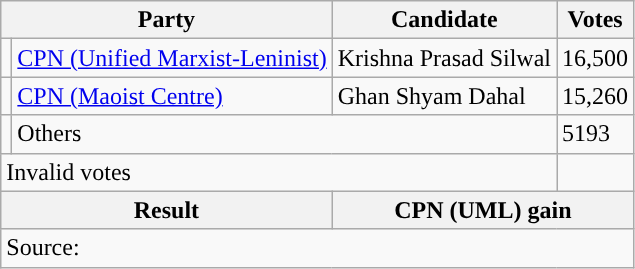<table class="wikitable">
<tr>
<th colspan="2">Party</th>
<th>Candidate</th>
<th>Votes</th>
</tr>
<tr>
<td style="background-color:"></td>
<td><a href='#'>CPN (Unified Marxist-Leninist)</a></td>
<td>Krishna Prasad Silwal</td>
<td>16,500</td>
</tr>
<tr>
<td style="background-color:"></td>
<td><a href='#'>CPN (Maoist Centre)</a></td>
<td>Ghan Shyam Dahal</td>
<td>15,260</td>
</tr>
<tr>
<td></td>
<td colspan="2">Others</td>
<td>5193</td>
</tr>
<tr>
<td colspan="3">Invalid votes</td>
<td></td>
</tr>
<tr>
<th colspan="2">Result</th>
<th colspan="2">CPN (UML) gain</th>
</tr>
<tr>
<td colspan="4">Source: </td>
</tr>
</table>
